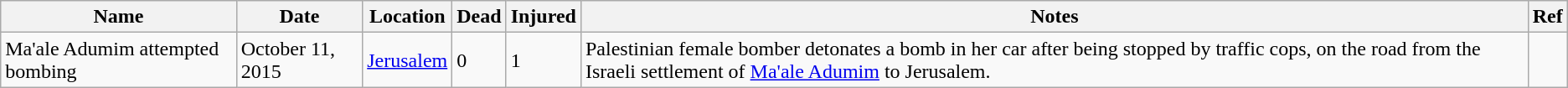<table class="wikitable">
<tr>
<th>Name</th>
<th>Date</th>
<th>Location</th>
<th>Dead</th>
<th>Injured</th>
<th>Notes</th>
<th>Ref</th>
</tr>
<tr>
<td>Ma'ale Adumim attempted bombing</td>
<td>October 11, 2015</td>
<td><a href='#'>Jerusalem</a></td>
<td>0</td>
<td>1</td>
<td>Palestinian female bomber detonates a bomb in her car after being stopped by traffic cops, on the road from the Israeli settlement of <a href='#'>Ma'ale Adumim</a> to Jerusalem.</td>
<td></td>
</tr>
</table>
